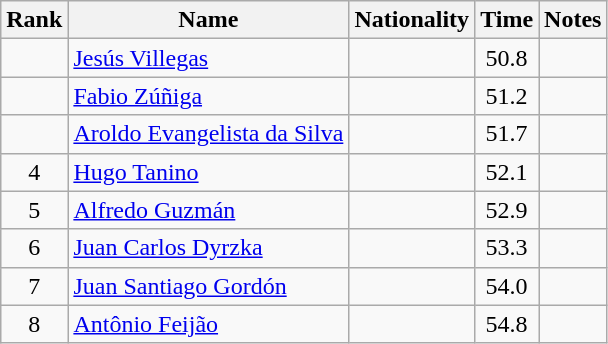<table class="wikitable sortable" style="text-align:center">
<tr>
<th>Rank</th>
<th>Name</th>
<th>Nationality</th>
<th>Time</th>
<th>Notes</th>
</tr>
<tr>
<td></td>
<td align=left><a href='#'>Jesús Villegas</a></td>
<td align=left></td>
<td>50.8</td>
<td></td>
</tr>
<tr>
<td></td>
<td align=left><a href='#'>Fabio Zúñiga</a></td>
<td align=left></td>
<td>51.2</td>
<td></td>
</tr>
<tr>
<td></td>
<td align=left><a href='#'>Aroldo Evangelista da Silva</a></td>
<td align=left></td>
<td>51.7</td>
<td></td>
</tr>
<tr>
<td>4</td>
<td align=left><a href='#'>Hugo Tanino</a></td>
<td align=left></td>
<td>52.1</td>
<td></td>
</tr>
<tr>
<td>5</td>
<td align=left><a href='#'>Alfredo Guzmán</a></td>
<td align=left></td>
<td>52.9</td>
<td></td>
</tr>
<tr>
<td>6</td>
<td align=left><a href='#'>Juan Carlos Dyrzka</a></td>
<td align=left></td>
<td>53.3</td>
<td></td>
</tr>
<tr>
<td>7</td>
<td align=left><a href='#'>Juan Santiago Gordón</a></td>
<td align=left></td>
<td>54.0</td>
<td></td>
</tr>
<tr>
<td>8</td>
<td align=left><a href='#'>Antônio Feijão</a></td>
<td align=left></td>
<td>54.8</td>
<td></td>
</tr>
</table>
